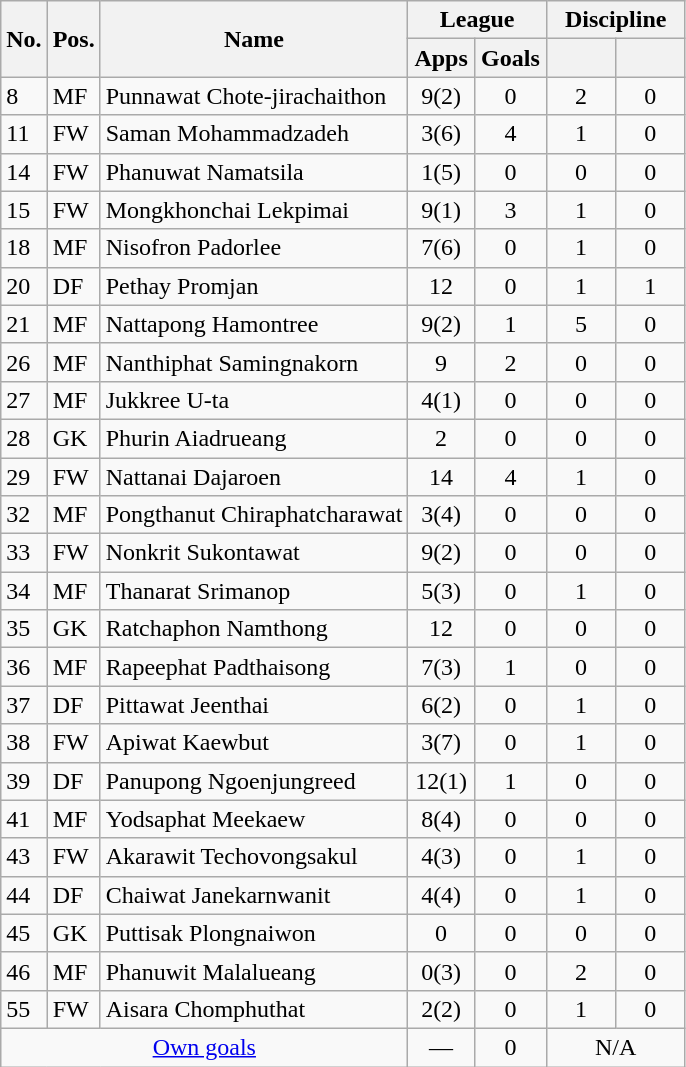<table class="wikitable sortable" style="text-align:center">
<tr>
<th rowspan="2">No.</th>
<th rowspan="2">Pos.</th>
<th rowspan="2">Name</th>
<th colspan="2" width="85">League</th>
<th colspan="2" width="85">Discipline</th>
</tr>
<tr>
<th>Apps</th>
<th>Goals</th>
<th></th>
<th></th>
</tr>
<tr>
<td align="left">8</td>
<td align="left">MF</td>
<td align="left">Punnawat Chote-jirachaithon</td>
<td>9(2)</td>
<td>0</td>
<td>2</td>
<td>0</td>
</tr>
<tr>
<td align="left">11</td>
<td align="left">FW</td>
<td align="left">Saman Mohammadzadeh</td>
<td>3(6)</td>
<td>4</td>
<td>1</td>
<td>0</td>
</tr>
<tr>
<td align="left">14</td>
<td align="left">FW</td>
<td align="left">Phanuwat Namatsila</td>
<td>1(5)</td>
<td>0</td>
<td>0</td>
<td>0</td>
</tr>
<tr>
<td align="left">15</td>
<td align="left">FW</td>
<td align="left">Mongkhonchai Lekpimai</td>
<td>9(1)</td>
<td>3</td>
<td>1</td>
<td>0</td>
</tr>
<tr>
<td align="left">18</td>
<td align="left">MF</td>
<td align="left">Nisofron Padorlee</td>
<td>7(6)</td>
<td>0</td>
<td>1</td>
<td>0</td>
</tr>
<tr>
<td align="left">20</td>
<td align="left">DF</td>
<td align="left">Pethay Promjan</td>
<td>12</td>
<td>0</td>
<td>1</td>
<td>1</td>
</tr>
<tr>
<td align="left">21</td>
<td align="left">MF</td>
<td align="left">Nattapong Hamontree</td>
<td>9(2)</td>
<td>1</td>
<td>5</td>
<td>0</td>
</tr>
<tr>
<td align="left">26</td>
<td align="left">MF</td>
<td align="left">Nanthiphat Samingnakorn</td>
<td>9</td>
<td>2</td>
<td>0</td>
<td>0</td>
</tr>
<tr>
<td align="left">27</td>
<td align="left">MF</td>
<td align="left">Jukkree U-ta</td>
<td>4(1)</td>
<td>0</td>
<td>0</td>
<td>0</td>
</tr>
<tr>
<td align="left">28</td>
<td align="left">GK</td>
<td align="left">Phurin Aiadrueang</td>
<td>2</td>
<td>0</td>
<td>0</td>
<td>0</td>
</tr>
<tr>
<td align="left">29</td>
<td align="left">FW</td>
<td align="left">Nattanai Dajaroen</td>
<td>14</td>
<td>4</td>
<td>1</td>
<td>0</td>
</tr>
<tr>
<td align="left">32</td>
<td align="left">MF</td>
<td align="left">Pongthanut Chiraphatcharawat</td>
<td>3(4)</td>
<td>0</td>
<td>0</td>
<td>0</td>
</tr>
<tr>
<td align="left">33</td>
<td align="left">FW</td>
<td align="left">Nonkrit Sukontawat</td>
<td>9(2)</td>
<td>0</td>
<td>0</td>
<td>0</td>
</tr>
<tr>
<td align="left">34</td>
<td align="left">MF</td>
<td align="left">Thanarat Srimanop</td>
<td>5(3)</td>
<td>0</td>
<td>1</td>
<td>0</td>
</tr>
<tr>
<td align="left">35</td>
<td align="left">GK</td>
<td align="left">Ratchaphon Namthong</td>
<td>12</td>
<td>0</td>
<td>0</td>
<td>0</td>
</tr>
<tr>
<td align="left">36</td>
<td align="left">MF</td>
<td align="left">Rapeephat Padthaisong</td>
<td>7(3)</td>
<td>1</td>
<td>0</td>
<td>0</td>
</tr>
<tr>
<td align="left">37</td>
<td align="left">DF</td>
<td align="left">Pittawat Jeenthai</td>
<td>6(2)</td>
<td>0</td>
<td>1</td>
<td>0</td>
</tr>
<tr>
<td align="left">38</td>
<td align="left">FW</td>
<td align="left">Apiwat Kaewbut</td>
<td>3(7)</td>
<td>0</td>
<td>1</td>
<td>0</td>
</tr>
<tr>
<td align="left">39</td>
<td align="left">DF</td>
<td align="left">Panupong Ngoenjungreed</td>
<td>12(1)</td>
<td>1</td>
<td>0</td>
<td>0</td>
</tr>
<tr>
<td align="left">41</td>
<td align="left">MF</td>
<td align="left">Yodsaphat Meekaew</td>
<td>8(4)</td>
<td>0</td>
<td>0</td>
<td>0</td>
</tr>
<tr>
<td align="left">43</td>
<td align="left">FW</td>
<td align="left">Akarawit Techovongsakul</td>
<td>4(3)</td>
<td>0</td>
<td>1</td>
<td>0</td>
</tr>
<tr>
<td align="left">44</td>
<td align="left">DF</td>
<td align="left">Chaiwat Janekarnwanit</td>
<td>4(4)</td>
<td>0</td>
<td>1</td>
<td>0</td>
</tr>
<tr>
<td align="left">45</td>
<td align="left">GK</td>
<td align="left">Puttisak Plongnaiwon</td>
<td>0</td>
<td>0</td>
<td>0</td>
<td>0</td>
</tr>
<tr>
<td align="left">46</td>
<td align="left">MF</td>
<td align="left">Phanuwit Malalueang</td>
<td>0(3)</td>
<td>0</td>
<td>2</td>
<td>0</td>
</tr>
<tr>
<td align="left">55</td>
<td align="left">FW</td>
<td align="left">Aisara Chomphuthat</td>
<td>2(2)</td>
<td>0</td>
<td>1</td>
<td>0</td>
</tr>
<tr>
<td colspan="3" align="center"><a href='#'>Own goals</a></td>
<td>—</td>
<td>0</td>
<td colspan=2>N/A</td>
</tr>
</table>
